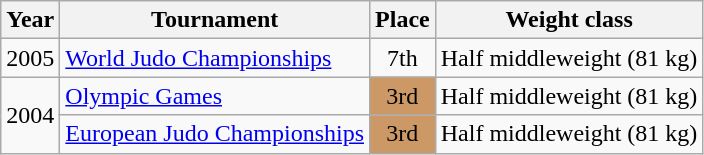<table class=wikitable>
<tr>
<th>Year</th>
<th>Tournament</th>
<th>Place</th>
<th>Weight class</th>
</tr>
<tr>
<td>2005</td>
<td><a href='#'>World Judo Championships</a></td>
<td align="center">7th</td>
<td>Half middleweight (81 kg)</td>
</tr>
<tr>
<td rowspan=2>2004</td>
<td><a href='#'>Olympic Games</a></td>
<td bgcolor="cc9966" align="center">3rd</td>
<td>Half middleweight (81 kg)</td>
</tr>
<tr>
<td><a href='#'>European Judo Championships</a></td>
<td bgcolor="cc9966" align="center">3rd</td>
<td>Half middleweight (81 kg)</td>
</tr>
</table>
